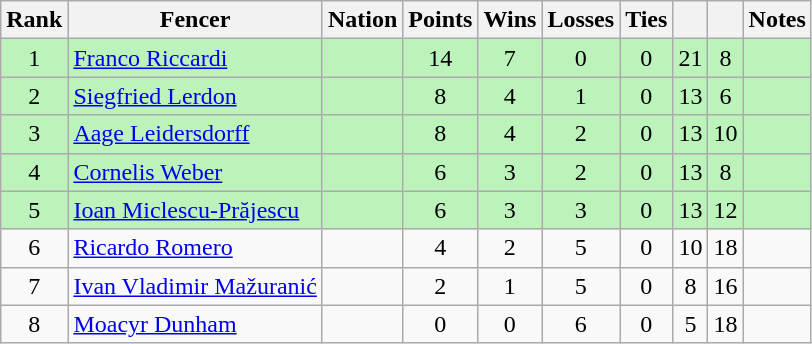<table class="wikitable sortable" style="text-align: center;">
<tr>
<th>Rank</th>
<th>Fencer</th>
<th>Nation</th>
<th>Points</th>
<th>Wins</th>
<th>Losses</th>
<th>Ties</th>
<th></th>
<th></th>
<th>Notes</th>
</tr>
<tr style="background:#bbf3bb;">
<td>1</td>
<td align=left><a href='#'>Franco Riccardi</a></td>
<td align=left></td>
<td>14</td>
<td>7</td>
<td>0</td>
<td>0</td>
<td>21</td>
<td>8</td>
<td></td>
</tr>
<tr style="background:#bbf3bb;">
<td>2</td>
<td align=left><a href='#'>Siegfried Lerdon</a></td>
<td align=left></td>
<td>8</td>
<td>4</td>
<td>1</td>
<td>0</td>
<td>13</td>
<td>6</td>
<td></td>
</tr>
<tr style="background:#bbf3bb;">
<td>3</td>
<td align=left><a href='#'>Aage Leidersdorff</a></td>
<td align=left></td>
<td>8</td>
<td>4</td>
<td>2</td>
<td>0</td>
<td>13</td>
<td>10</td>
<td></td>
</tr>
<tr style="background:#bbf3bb;">
<td>4</td>
<td align=left><a href='#'>Cornelis Weber</a></td>
<td align=left></td>
<td>6</td>
<td>3</td>
<td>2</td>
<td>0</td>
<td>13</td>
<td>8</td>
<td></td>
</tr>
<tr style="background:#bbf3bb;">
<td>5</td>
<td align=left><a href='#'>Ioan Miclescu-Prăjescu</a></td>
<td align=left></td>
<td>6</td>
<td>3</td>
<td>3</td>
<td>0</td>
<td>13</td>
<td>12</td>
<td></td>
</tr>
<tr>
<td>6</td>
<td align=left><a href='#'>Ricardo Romero</a></td>
<td align=left></td>
<td>4</td>
<td>2</td>
<td>5</td>
<td>0</td>
<td>10</td>
<td>18</td>
<td></td>
</tr>
<tr>
<td>7</td>
<td align=left><a href='#'>Ivan Vladimir Mažuranić</a></td>
<td align=left></td>
<td>2</td>
<td>1</td>
<td>5</td>
<td>0</td>
<td>8</td>
<td>16</td>
<td></td>
</tr>
<tr>
<td>8</td>
<td align=left><a href='#'>Moacyr Dunham</a></td>
<td align=left></td>
<td>0</td>
<td>0</td>
<td>6</td>
<td>0</td>
<td>5</td>
<td>18</td>
<td></td>
</tr>
</table>
